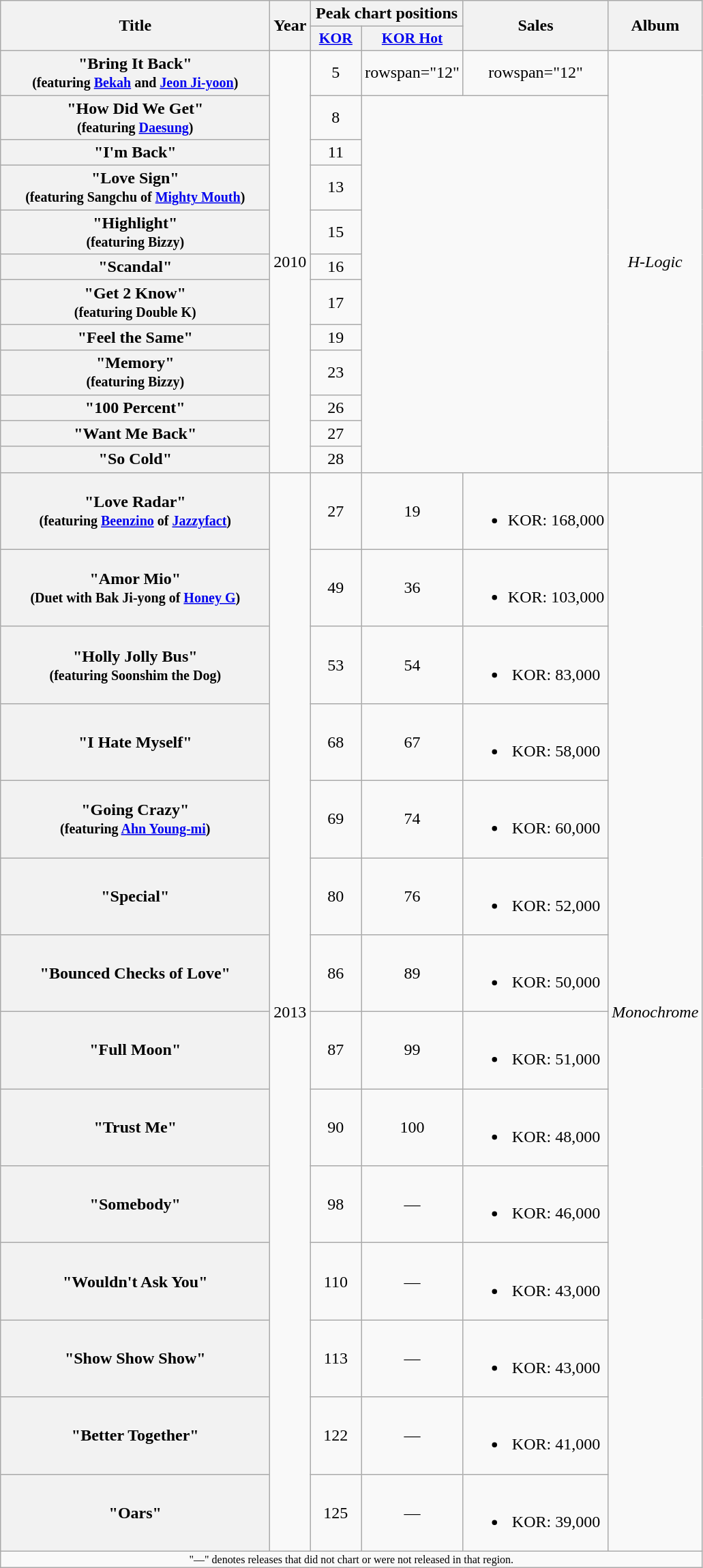<table class="wikitable plainrowheaders" style="text-align:center">
<tr>
<th scope="col" rowspan="2" style="width:16em;">Title</th>
<th scope="col" rowspan="2">Year</th>
<th scope="col" colspan="2">Peak chart positions</th>
<th scope="col" rowspan="2">Sales</th>
<th scope="col" rowspan="2">Album</th>
</tr>
<tr>
<th scope="col" style="width:3em;font-size:90%;"><a href='#'>KOR</a><br></th>
<th scope="col" style="width:3em;font-size:90%;"><a href='#'>KOR Hot</a><br></th>
</tr>
<tr>
<th scope="row">"Bring It Back"<br><small>(featuring <a href='#'>Bekah</a> and <a href='#'>Jeon Ji-yoon</a>)</small></th>
<td rowspan="12">2010</td>
<td>5</td>
<td>rowspan="12" </td>
<td>rowspan="12" </td>
<td rowspan=12><em>H-Logic</em></td>
</tr>
<tr>
<th scope="row">"How Did We Get"<br><small>(featuring <a href='#'>Daesung</a>)</small></th>
<td>8</td>
</tr>
<tr>
<th scope="row">"I'm Back"</th>
<td>11</td>
</tr>
<tr>
<th scope="row">"Love Sign"<br><small>(featuring Sangchu of <a href='#'>Mighty Mouth</a>)</small></th>
<td>13</td>
</tr>
<tr>
<th scope="row">"Highlight"<br><small>(featuring Bizzy)</small></th>
<td>15</td>
</tr>
<tr>
<th scope="row">"Scandal"</th>
<td>16</td>
</tr>
<tr>
<th scope="row">"Get 2 Know"<br><small>(featuring Double K)</small></th>
<td>17</td>
</tr>
<tr>
<th scope="row">"Feel the Same"</th>
<td>19</td>
</tr>
<tr>
<th scope="row">"Memory"<br><small>(featuring Bizzy)</small></th>
<td>23</td>
</tr>
<tr>
<th scope="row">"100 Percent"</th>
<td>26</td>
</tr>
<tr>
<th scope="row">"Want Me Back"</th>
<td>27</td>
</tr>
<tr>
<th scope="row">"So Cold"</th>
<td>28</td>
</tr>
<tr>
<th scope="row">"Love Radar"<br><small>(featuring <a href='#'>Beenzino</a> of <a href='#'>Jazzyfact</a>)</small></th>
<td rowspan="14">2013</td>
<td>27</td>
<td>19</td>
<td><br><ul><li>KOR: 168,000</li></ul></td>
<td rowspan="14"><em>Monochrome</em></td>
</tr>
<tr>
<th scope="row">"Amor Mio"<br><small>(Duet with Bak Ji-yong of <a href='#'>Honey G</a>)</small></th>
<td>49</td>
<td>36</td>
<td><br><ul><li>KOR: 103,000</li></ul></td>
</tr>
<tr>
<th scope="row">"Holly Jolly Bus"<br><small>(featuring Soonshim the Dog)</small></th>
<td>53</td>
<td>54</td>
<td><br><ul><li>KOR: 83,000</li></ul></td>
</tr>
<tr>
<th scope="row">"I Hate Myself"</th>
<td>68</td>
<td>67</td>
<td><br><ul><li>KOR: 58,000</li></ul></td>
</tr>
<tr>
<th scope="row">"Going Crazy"<br><small>(featuring <a href='#'>Ahn Young-mi</a>)</small></th>
<td>69</td>
<td>74</td>
<td><br><ul><li>KOR: 60,000</li></ul></td>
</tr>
<tr>
<th scope="row">"Special"</th>
<td>80</td>
<td>76</td>
<td><br><ul><li>KOR: 52,000</li></ul></td>
</tr>
<tr>
<th scope="row">"Bounced Checks of Love"</th>
<td>86</td>
<td>89</td>
<td><br><ul><li>KOR: 50,000</li></ul></td>
</tr>
<tr>
<th scope="row">"Full Moon"</th>
<td>87</td>
<td>99</td>
<td><br><ul><li>KOR: 51,000</li></ul></td>
</tr>
<tr>
<th scope="row">"Trust Me"</th>
<td>90</td>
<td>100</td>
<td><br><ul><li>KOR: 48,000</li></ul></td>
</tr>
<tr>
<th scope="row">"Somebody"</th>
<td>98</td>
<td>—</td>
<td><br><ul><li>KOR: 46,000</li></ul></td>
</tr>
<tr>
<th scope="row">"Wouldn't Ask You"</th>
<td>110</td>
<td>—</td>
<td><br><ul><li>KOR: 43,000</li></ul></td>
</tr>
<tr>
<th scope="row">"Show Show Show"</th>
<td>113</td>
<td>—</td>
<td><br><ul><li>KOR: 43,000</li></ul></td>
</tr>
<tr>
<th scope="row">"Better Together"</th>
<td>122</td>
<td>—</td>
<td><br><ul><li>KOR: 41,000</li></ul></td>
</tr>
<tr>
<th scope="row">"Oars"</th>
<td>125</td>
<td>—</td>
<td><br><ul><li>KOR: 39,000</li></ul></td>
</tr>
<tr>
<td colspan="6" style="font-size:8pt;">"—" denotes releases that did not chart or were not released in that region.</td>
</tr>
</table>
